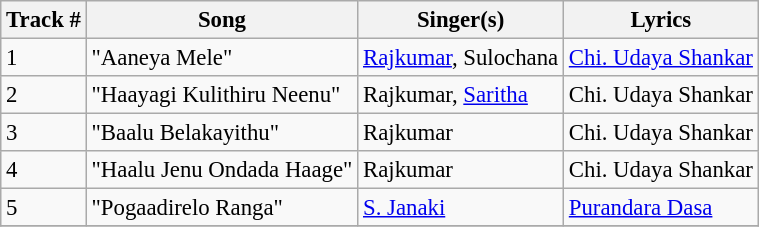<table class="wikitable" style="font-size:95%;">
<tr>
<th>Track #</th>
<th>Song</th>
<th>Singer(s)</th>
<th>Lyrics</th>
</tr>
<tr>
<td>1</td>
<td>"Aaneya Mele"</td>
<td><a href='#'>Rajkumar</a>, Sulochana</td>
<td><a href='#'>Chi. Udaya Shankar</a></td>
</tr>
<tr>
<td>2</td>
<td>"Haayagi Kulithiru Neenu"</td>
<td>Rajkumar, <a href='#'>Saritha</a></td>
<td>Chi. Udaya Shankar</td>
</tr>
<tr>
<td>3</td>
<td>"Baalu Belakayithu"</td>
<td>Rajkumar</td>
<td>Chi. Udaya Shankar</td>
</tr>
<tr>
<td>4</td>
<td>"Haalu Jenu Ondada Haage"</td>
<td>Rajkumar</td>
<td>Chi. Udaya Shankar</td>
</tr>
<tr>
<td>5</td>
<td>"Pogaadirelo Ranga"</td>
<td><a href='#'>S. Janaki</a></td>
<td><a href='#'>Purandara Dasa</a></td>
</tr>
<tr>
</tr>
</table>
